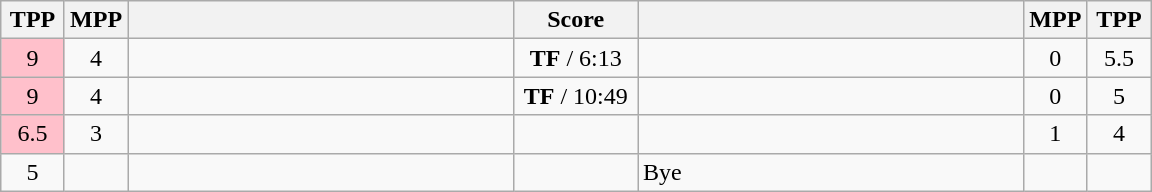<table class="wikitable" style="text-align: center;" |>
<tr>
<th width="35">TPP</th>
<th width="35">MPP</th>
<th width="250"></th>
<th width="75">Score</th>
<th width="250"></th>
<th width="35">MPP</th>
<th width="35">TPP</th>
</tr>
<tr>
<td bgcolor=pink>9</td>
<td>4</td>
<td style="text-align:left;"></td>
<td><strong>TF</strong> / 6:13</td>
<td style="text-align:left;"><strong></strong></td>
<td>0</td>
<td>5.5</td>
</tr>
<tr>
<td bgcolor=pink>9</td>
<td>4</td>
<td style="text-align:left;"></td>
<td><strong>TF</strong> / 10:49</td>
<td style="text-align:left;"><strong></strong></td>
<td>0</td>
<td>5</td>
</tr>
<tr>
<td bgcolor=pink>6.5</td>
<td>3</td>
<td style="text-align:left;"></td>
<td></td>
<td style="text-align:left;"><strong></strong></td>
<td>1</td>
<td>4</td>
</tr>
<tr>
<td>5</td>
<td></td>
<td style="text-align:left;"><strong></strong></td>
<td></td>
<td style="text-align:left;">Bye</td>
<td></td>
<td></td>
</tr>
</table>
